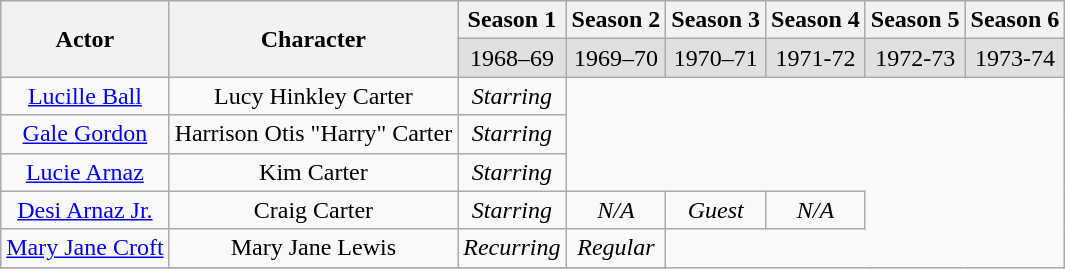<table class="wikitable" style="text-align:center">
<tr style="background:#e0e0e0;">
<th rowspan="2" scope="col">Actor</th>
<th rowspan="2" scope="col">Character</th>
<th scope="col">Season 1</th>
<th scope="col">Season 2</th>
<th scope="col">Season 3</th>
<th scope="col">Season 4</th>
<th scope="col">Season 5</th>
<th scope="col">Season 6</th>
</tr>
<tr style="background:#e0e0e0;">
<td>1968–69</td>
<td>1969–70</td>
<td>1970–71</td>
<td>1971-72</td>
<td>1972-73</td>
<td>1973-74</td>
</tr>
<tr>
<td><a href='#'>Lucille Ball</a></td>
<td>Lucy Hinkley Carter<br><td><em>Starring</em></td></td>
</tr>
<tr>
<td><a href='#'>Gale Gordon</a></td>
<td>Harrison Otis "Harry" Carter<br><td><em>Starring</em></td></td>
</tr>
<tr>
<td><a href='#'>Lucie Arnaz</a></td>
<td>Kim Carter<br><td><em>Starring</em></td></td>
</tr>
<tr>
<td><a href='#'>Desi Arnaz Jr.</a></td>
<td>Craig Carter<br><td><em>Starring</em></td> 
<td><em>N/A</em>
<td><em>Guest</em></td> 
<td><em>N/A</em></td></td>
</tr>
<tr>
<td><a href='#'>Mary Jane Croft</a></td>
<td>Mary Jane Lewis<br><td><em>Recurring</em></td> 
<td><em>Regular</em></td></td>
</tr>
<tr>
</tr>
</table>
